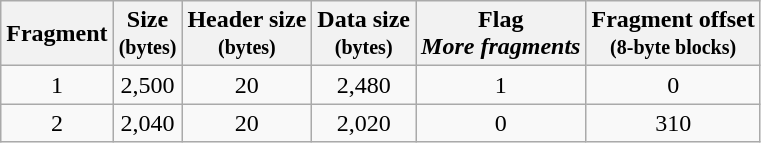<table class=wikitable style=text-align:center>
<tr>
<th>Fragment</th>
<th>Size<br><small>(bytes)</small></th>
<th>Header size<br><small>(bytes)</small></th>
<th>Data size<br><small>(bytes)</small></th>
<th>Flag<br><em>More fragments</em></th>
<th>Fragment offset<br><small>(8-byte blocks)</small></th>
</tr>
<tr>
<td>1</td>
<td>2,500</td>
<td>20</td>
<td>2,480</td>
<td>1</td>
<td>0</td>
</tr>
<tr>
<td>2</td>
<td>2,040</td>
<td>20</td>
<td>2,020</td>
<td>0</td>
<td>310</td>
</tr>
</table>
